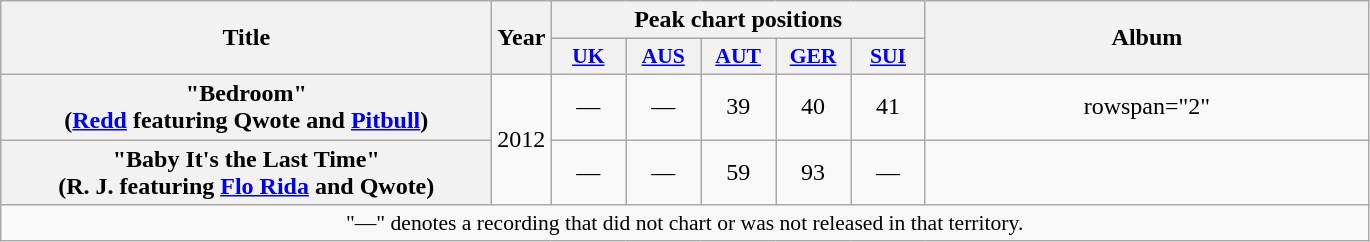<table class="wikitable plainrowheaders" style="text-align:center;" border="1">
<tr>
<th scope="col" rowspan="2" style="width:20em;">Title</th>
<th scope="col" rowspan="2">Year</th>
<th scope="col" colspan="5">Peak chart positions</th>
<th scope="col" rowspan="2" style="width:18em;">Album</th>
</tr>
<tr>
<th scope="col" style="width:3em;font-size:90%;"><a href='#'>UK</a></th>
<th scope="col" style="width:3em;font-size:90%;"><a href='#'>AUS</a></th>
<th scope="col" style="width:3em;font-size:90%;"><a href='#'>AUT</a></th>
<th scope="col" style="width:3em;font-size:90%;"><a href='#'>GER</a></th>
<th scope="col" style="width:3em;font-size:90%;"><a href='#'>SUI</a></th>
</tr>
<tr>
<th scope="row">"Bedroom" <br><span>(<a href='#'>Redd</a> featuring Qwote and <a href='#'>Pitbull</a>)</span></th>
<td rowspan="2">2012</td>
<td>—</td>
<td>—</td>
<td>39</td>
<td>40</td>
<td>41</td>
<td>rowspan="2" </td>
</tr>
<tr>
<th scope="row">"Baby It's the Last Time" <br><span>(R. J. featuring <a href='#'>Flo Rida</a> and Qwote)</span></th>
<td>—</td>
<td>—</td>
<td>59</td>
<td>93</td>
<td>—</td>
</tr>
<tr>
<td colspan="8" style="font-size:90%">"—" denotes a recording that did not chart or was not released in that territory.</td>
</tr>
</table>
